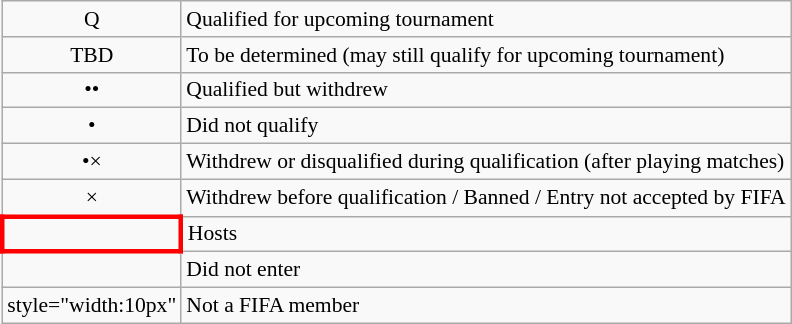<table class="wikitable" style="font-size:90%">
<tr>
<td style="text-align:center;width:10px">Q</td>
<td>Qualified for upcoming tournament</td>
</tr>
<tr>
<td style="text-align:center;width:10px">TBD</td>
<td>To be determined (may still qualify for upcoming tournament)</td>
</tr>
<tr>
<td style="text-align:center;width:10px">••</td>
<td>Qualified but withdrew</td>
</tr>
<tr>
<td style="text-align:center;width:10px">•</td>
<td>Did not qualify</td>
</tr>
<tr>
<td style="text-align:center;width:10px">•×</td>
<td>Withdrew or disqualified during qualification (after playing matches)</td>
</tr>
<tr>
<td style="text-align:center;width:10px">×</td>
<td>Withdrew before qualification / Banned / Entry not accepted by FIFA</td>
</tr>
<tr>
<td style="width:10px;border:3px solid red"></td>
<td>Hosts</td>
</tr>
<tr>
<td style="width:10px"></td>
<td>Did not enter</td>
</tr>
<tr>
<td>style="width:10px" </td>
<td>Not a FIFA member</td>
</tr>
</table>
